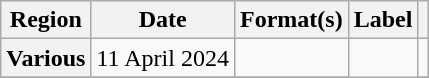<table class="wikitable plainrowheaders">
<tr>
<th scope="col">Region</th>
<th scope="col">Date</th>
<th scope="col">Format(s)</th>
<th scope="col">Label</th>
<th scope="col"></th>
</tr>
<tr>
<th scope="row">Various</th>
<td>11 April 2024</td>
<td></td>
<td rowspan="2"></td>
<td align="center"></td>
</tr>
<tr>
</tr>
</table>
